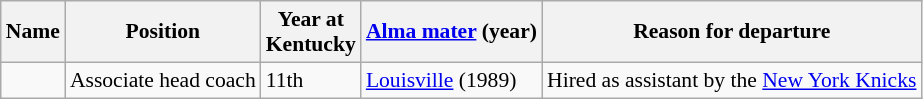<table class="wikitable sortable" style="font-size:90%;" border="1">
<tr>
<th>Name</th>
<th>Position</th>
<th>Year at<br>Kentucky</th>
<th><a href='#'>Alma mater</a> (year)</th>
<th ! class="unsortable">Reason for departure</th>
</tr>
<tr>
<td></td>
<td>Associate head coach</td>
<td>11th</td>
<td><a href='#'>Louisville</a> (1989)</td>
<td>Hired as assistant by the <a href='#'>New York Knicks</a></td>
</tr>
</table>
